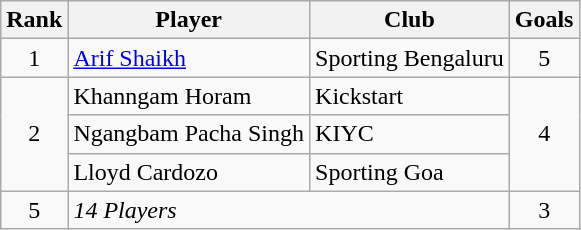<table class="wikitable" style="text-align:"center">
<tr>
<th>Rank</th>
<th>Player</th>
<th>Club</th>
<th>Goals</th>
</tr>
<tr>
<td rowspan="1" align="center">1</td>
<td align="left"> <a href='#'>Arif Shaikh</a></td>
<td align="left">Sporting Bengaluru</td>
<td rowspan="1" align="center">5</td>
</tr>
<tr>
<td rowspan="3" align="center">2</td>
<td align="left"> Khanngam Horam</td>
<td align="left">Kickstart</td>
<td rowspan="3" align="center">4</td>
</tr>
<tr>
<td align="left"> Ngangbam Pacha Singh</td>
<td align="left">KIYC</td>
</tr>
<tr>
<td align="left"> Lloyd Cardozo</td>
<td align="left">Sporting Goa</td>
</tr>
<tr>
<td rowspan="1" align="center">5</td>
<td colspan="2" align="left"><em>14 Players</em></td>
<td rowspan="1" align="center">3</td>
</tr>
</table>
